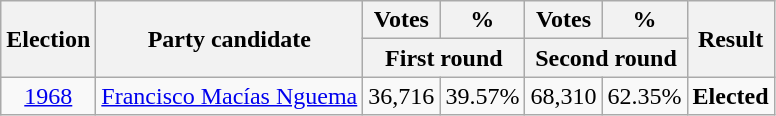<table class=wikitable style=text-align:center>
<tr>
<th rowspan="2">Election</th>
<th rowspan="2">Party candidate</th>
<th>Votes</th>
<th>%</th>
<th>Votes</th>
<th>%</th>
<th rowspan="2">Result</th>
</tr>
<tr>
<th colspan="2">First round</th>
<th colspan="2">Second round</th>
</tr>
<tr>
<td><a href='#'>1968</a></td>
<td><a href='#'>Francisco Macías Nguema</a></td>
<td>36,716</td>
<td>39.57%</td>
<td>68,310</td>
<td>62.35%</td>
<td><strong>Elected</strong> </td>
</tr>
</table>
